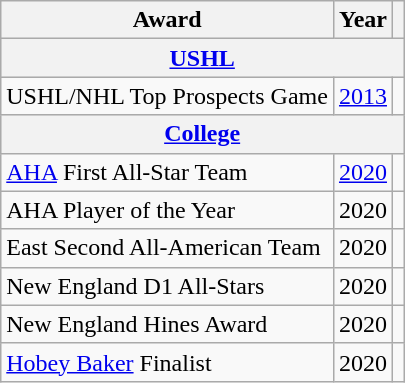<table class="wikitable">
<tr>
<th>Award</th>
<th>Year</th>
<th></th>
</tr>
<tr ALIGN="center" bgcolor="#e0e0e0">
<th colspan="3"><a href='#'>USHL</a></th>
</tr>
<tr>
<td>USHL/NHL Top Prospects Game</td>
<td><a href='#'>2013</a></td>
<td></td>
</tr>
<tr ALIGN="center" bgcolor="#e0e0e0">
<th colspan="3"><a href='#'>College</a></th>
</tr>
<tr>
<td><a href='#'>AHA</a> First All-Star Team</td>
<td><a href='#'>2020</a></td>
<td></td>
</tr>
<tr>
<td>AHA Player of the Year</td>
<td>2020</td>
<td></td>
</tr>
<tr>
<td>East Second All-American Team</td>
<td>2020</td>
<td></td>
</tr>
<tr>
<td>New England D1 All-Stars</td>
<td>2020</td>
<td></td>
</tr>
<tr>
<td>New England Hines Award</td>
<td>2020</td>
<td></td>
</tr>
<tr>
<td><a href='#'>Hobey Baker</a> Finalist</td>
<td>2020</td>
<td></td>
</tr>
</table>
